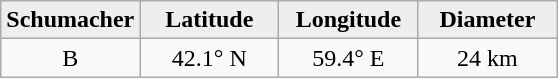<table class="wikitable">
<tr>
<th width="25%" style="background:#eeeeee;">Schumacher</th>
<th width="25%" style="background:#eeeeee;">Latitude</th>
<th width="25%" style="background:#eeeeee;">Longitude</th>
<th width="25%" style="background:#eeeeee;">Diameter</th>
</tr>
<tr>
<td align="center">B</td>
<td align="center">42.1° N</td>
<td align="center">59.4° E</td>
<td align="center">24 km</td>
</tr>
</table>
